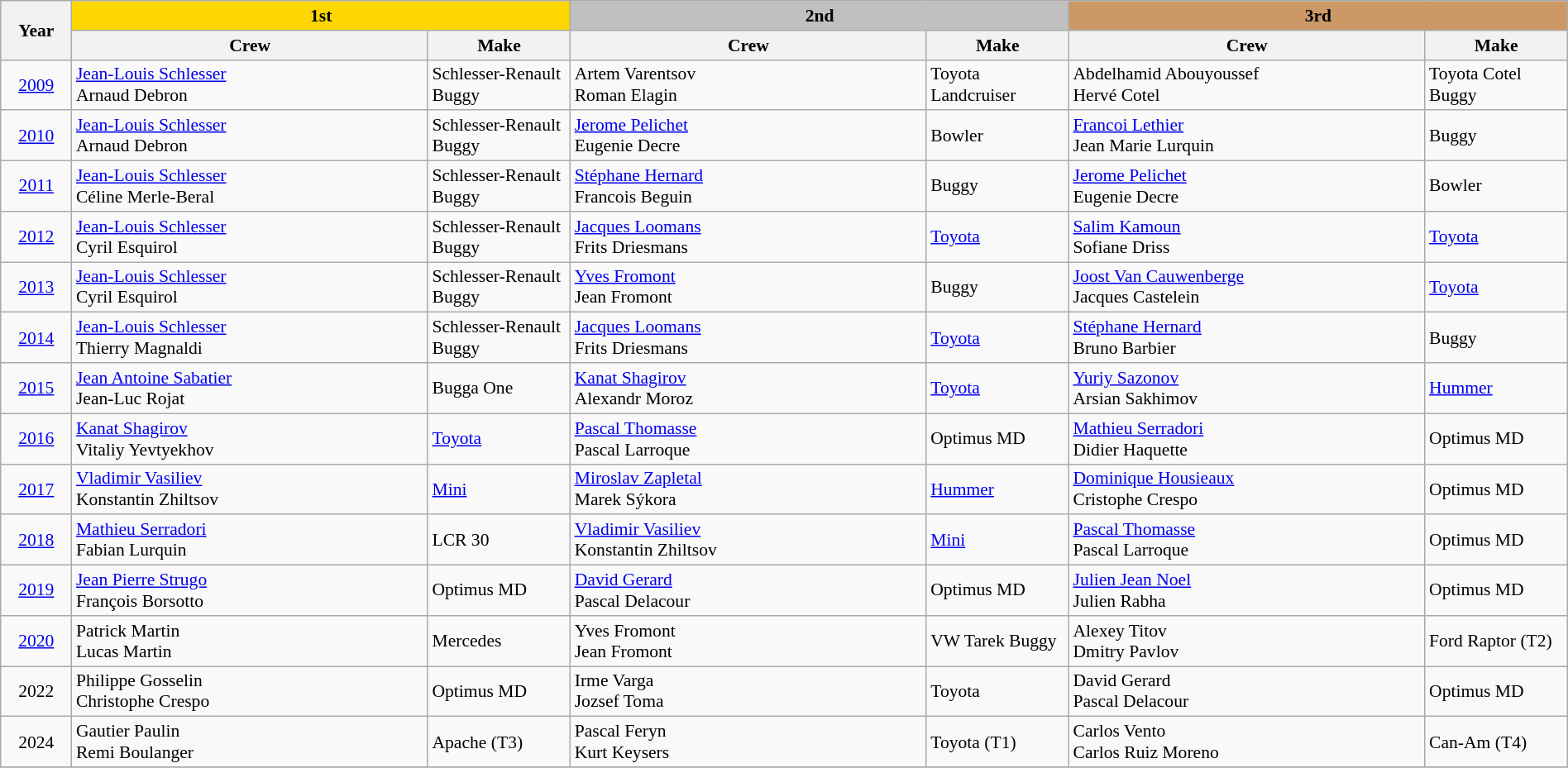<table class="wikitable" width=100% style="font-size:90%; text-align:left">
<tr>
<th rowspan=2 width=4%>Year</th>
<th colspan=2 style="width:32%; background:gold">1st</th>
<th colspan=2 style="width:32%; background:silver">2nd</th>
<th colspan=2 style="width:32%; background:#cc9966">3rd</th>
</tr>
<tr>
<th width=20%>Crew</th>
<th width=8%>Make</th>
<th width=20%>Crew</th>
<th width=8%>Make</th>
<th width=20%>Crew</th>
<th width=8%>Make</th>
</tr>
<tr>
<td align=center><a href='#'>2009</a></td>
<td> <a href='#'>Jean-Louis Schlesser</a><br> Arnaud Debron</td>
<td>Schlesser-Renault Buggy</td>
<td> Artem Varentsov<br> Roman Elagin</td>
<td>Toyota Landcruiser</td>
<td> Abdelhamid Abouyoussef<br> Hervé Cotel</td>
<td>Toyota Cotel Buggy</td>
</tr>
<tr>
<td align=center><a href='#'>2010</a></td>
<td> <a href='#'>Jean-Louis Schlesser</a><br> Arnaud Debron</td>
<td>Schlesser-Renault Buggy</td>
<td> <a href='#'>Jerome Pelichet</a><br> Eugenie Decre</td>
<td>Bowler</td>
<td> <a href='#'>Francoi Lethier</a><br> Jean Marie Lurquin</td>
<td>Buggy</td>
</tr>
<tr>
<td align=center><a href='#'>2011</a></td>
<td> <a href='#'>Jean-Louis Schlesser</a><br> Céline Merle-Beral</td>
<td>Schlesser-Renault Buggy</td>
<td> <a href='#'>Stéphane Hernard</a><br> Francois Beguin</td>
<td>Buggy</td>
<td> <a href='#'>Jerome Pelichet</a><br> Eugenie Decre</td>
<td>Bowler</td>
</tr>
<tr>
<td align=center><a href='#'>2012</a></td>
<td> <a href='#'>Jean-Louis Schlesser</a><br> Cyril Esquirol</td>
<td>Schlesser-Renault Buggy</td>
<td> <a href='#'>Jacques Loomans</a><br> Frits Driesmans</td>
<td><a href='#'>Toyota</a></td>
<td> <a href='#'>Salim Kamoun</a><br> Sofiane Driss</td>
<td><a href='#'>Toyota</a></td>
</tr>
<tr>
<td align=center><a href='#'>2013</a></td>
<td> <a href='#'>Jean-Louis Schlesser</a><br> Cyril Esquirol</td>
<td>Schlesser-Renault Buggy</td>
<td> <a href='#'>Yves Fromont</a><br> Jean Fromont</td>
<td>Buggy</td>
<td> <a href='#'>Joost Van Cauwenberge</a><br> Jacques Castelein</td>
<td><a href='#'>Toyota</a></td>
</tr>
<tr>
<td align=center><a href='#'>2014</a></td>
<td> <a href='#'>Jean-Louis Schlesser</a><br> Thierry Magnaldi</td>
<td>Schlesser-Renault Buggy</td>
<td> <a href='#'>Jacques Loomans</a><br> Frits Driesmans</td>
<td><a href='#'>Toyota</a></td>
<td> <a href='#'>Stéphane Hernard</a><br> Bruno Barbier</td>
<td>Buggy</td>
</tr>
<tr>
<td align=center><a href='#'>2015</a></td>
<td> <a href='#'>Jean Antoine Sabatier</a><br> Jean-Luc Rojat</td>
<td>Bugga One</td>
<td> <a href='#'>Kanat Shagirov</a><br> Alexandr Moroz</td>
<td><a href='#'>Toyota</a></td>
<td> <a href='#'>Yuriy Sazonov</a><br> Arsian Sakhimov</td>
<td><a href='#'>Hummer</a></td>
</tr>
<tr>
<td align=center><a href='#'>2016</a></td>
<td> <a href='#'>Kanat Shagirov</a><br> Vitaliy Yevtyekhov</td>
<td><a href='#'>Toyota</a></td>
<td> <a href='#'>Pascal Thomasse</a><br> Pascal Larroque</td>
<td>Optimus MD</td>
<td> <a href='#'>Mathieu Serradori</a><br> Didier Haquette</td>
<td>Optimus MD</td>
</tr>
<tr>
<td align=center><a href='#'>2017</a></td>
<td> <a href='#'>Vladimir Vasiliev</a><br> Konstantin Zhiltsov</td>
<td><a href='#'>Mini</a></td>
<td> <a href='#'>Miroslav Zapletal</a><br> Marek Sýkora</td>
<td><a href='#'>Hummer</a></td>
<td> <a href='#'>Dominique Housieaux</a><br> Cristophe Crespo</td>
<td>Optimus MD</td>
</tr>
<tr>
<td align=center><a href='#'>2018</a></td>
<td> <a href='#'>Mathieu Serradori</a><br> Fabian Lurquin</td>
<td>LCR 30</td>
<td> <a href='#'>Vladimir Vasiliev</a><br> Konstantin Zhiltsov</td>
<td><a href='#'>Mini</a></td>
<td> <a href='#'>Pascal Thomasse</a><br> Pascal Larroque</td>
<td>Optimus MD</td>
</tr>
<tr>
<td align=center><a href='#'>2019</a></td>
<td> <a href='#'>Jean Pierre Strugo</a><br> François Borsotto</td>
<td>Optimus MD</td>
<td> <a href='#'>David Gerard</a><br> Pascal Delacour</td>
<td>Optimus MD</td>
<td> <a href='#'>Julien Jean Noel</a><br> Julien Rabha</td>
<td>Optimus MD</td>
</tr>
<tr>
<td align=center><a href='#'>2020</a></td>
<td> Patrick Martin<br> Lucas Martin</td>
<td>Mercedes</td>
<td> Yves Fromont<br> Jean Fromont</td>
<td>VW Tarek Buggy</td>
<td> Alexey Titov<br> Dmitry Pavlov</td>
<td>Ford Raptor (T2)</td>
</tr>
<tr>
<td align=center>2022</td>
<td> Philippe Gosselin<br> Christophe Crespo</td>
<td>Optimus MD</td>
<td> Irme Varga <br> Jozsef Toma</td>
<td>Toyota</td>
<td> David Gerard<br> Pascal Delacour</td>
<td>Optimus MD</td>
</tr>
<tr>
<td align=center>2024</td>
<td> Gautier Paulin<br> Remi Boulanger</td>
<td>Apache (T3)</td>
<td><strong></strong> Pascal Feryn<br><strong></strong> Kurt Keysers</td>
<td>Toyota (T1)</td>
<td> Carlos Vento<br> Carlos Ruiz Moreno</td>
<td>Can-Am (T4)</td>
</tr>
<tr>
</tr>
</table>
